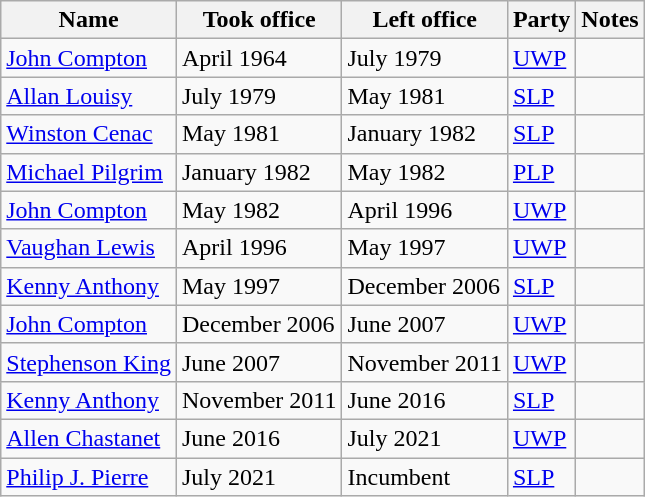<table class="wikitable">
<tr>
<th>Name</th>
<th>Took office</th>
<th>Left office</th>
<th>Party</th>
<th>Notes</th>
</tr>
<tr>
<td><a href='#'>John Compton</a></td>
<td>April 1964</td>
<td>July 1979</td>
<td><a href='#'>UWP</a></td>
<td></td>
</tr>
<tr>
<td><a href='#'>Allan Louisy</a></td>
<td>July 1979</td>
<td>May 1981</td>
<td><a href='#'>SLP</a></td>
<td></td>
</tr>
<tr>
<td><a href='#'>Winston Cenac</a></td>
<td>May 1981</td>
<td>January 1982</td>
<td><a href='#'>SLP</a></td>
<td></td>
</tr>
<tr>
<td><a href='#'>Michael Pilgrim</a></td>
<td>January 1982</td>
<td>May 1982</td>
<td><a href='#'>PLP</a></td>
<td></td>
</tr>
<tr>
<td><a href='#'>John Compton</a></td>
<td>May 1982</td>
<td>April 1996</td>
<td><a href='#'>UWP</a></td>
<td></td>
</tr>
<tr>
<td><a href='#'>Vaughan Lewis</a></td>
<td>April 1996</td>
<td>May 1997</td>
<td><a href='#'>UWP</a></td>
<td></td>
</tr>
<tr>
<td><a href='#'>Kenny Anthony</a></td>
<td>May 1997</td>
<td>December 2006</td>
<td><a href='#'>SLP</a></td>
<td></td>
</tr>
<tr>
<td><a href='#'>John Compton</a></td>
<td>December 2006</td>
<td>June 2007</td>
<td><a href='#'>UWP</a></td>
<td></td>
</tr>
<tr>
<td><a href='#'>Stephenson King</a></td>
<td>June 2007</td>
<td>November 2011</td>
<td><a href='#'>UWP</a></td>
<td></td>
</tr>
<tr>
<td><a href='#'>Kenny Anthony</a></td>
<td>November 2011</td>
<td>June 2016</td>
<td><a href='#'>SLP</a></td>
<td></td>
</tr>
<tr>
<td><a href='#'>Allen Chastanet</a></td>
<td>June 2016</td>
<td>July 2021</td>
<td><a href='#'>UWP</a></td>
<td></td>
</tr>
<tr>
<td><a href='#'>Philip J. Pierre</a></td>
<td>July 2021</td>
<td>Incumbent</td>
<td><a href='#'>SLP</a></td>
<td></td>
</tr>
</table>
